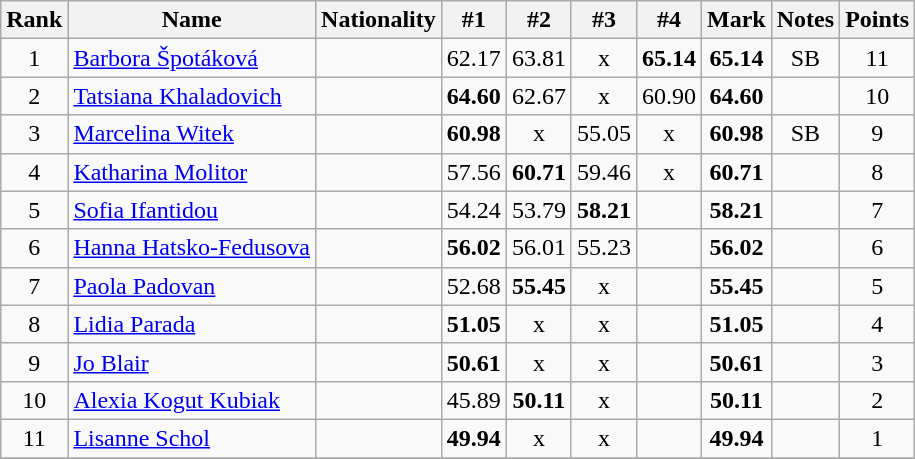<table class="wikitable sortable" style="text-align:center">
<tr>
<th>Rank</th>
<th>Name</th>
<th>Nationality</th>
<th>#1</th>
<th>#2</th>
<th>#3</th>
<th>#4</th>
<th>Mark</th>
<th>Notes</th>
<th>Points</th>
</tr>
<tr>
<td>1</td>
<td align=left><a href='#'>Barbora Špotáková</a></td>
<td align=left></td>
<td>62.17</td>
<td>63.81</td>
<td>x</td>
<td><strong>65.14</strong></td>
<td><strong>65.14</strong></td>
<td>SB</td>
<td>11</td>
</tr>
<tr>
<td>2</td>
<td align=left><a href='#'>Tatsiana Khaladovich</a></td>
<td align=left></td>
<td><strong>64.60</strong></td>
<td>62.67</td>
<td>x</td>
<td>60.90</td>
<td><strong>64.60</strong></td>
<td></td>
<td>10</td>
</tr>
<tr>
<td>3</td>
<td align=left><a href='#'>Marcelina Witek</a></td>
<td align=left></td>
<td><strong>60.98</strong></td>
<td>x</td>
<td>55.05</td>
<td>x</td>
<td><strong>60.98</strong></td>
<td>SB</td>
<td>9</td>
</tr>
<tr>
<td>4</td>
<td align=left><a href='#'>Katharina Molitor</a></td>
<td align=left></td>
<td>57.56</td>
<td><strong>60.71</strong></td>
<td>59.46</td>
<td>x</td>
<td><strong>60.71</strong></td>
<td></td>
<td>8</td>
</tr>
<tr>
<td>5</td>
<td align=left><a href='#'>Sofia Ifantidou</a></td>
<td align=left></td>
<td>54.24</td>
<td>53.79</td>
<td><strong>58.21</strong></td>
<td></td>
<td><strong>58.21</strong></td>
<td></td>
<td>7</td>
</tr>
<tr>
<td>6</td>
<td align=left><a href='#'>Hanna Hatsko-Fedusova</a></td>
<td align=left></td>
<td><strong>56.02</strong></td>
<td>56.01</td>
<td>55.23</td>
<td></td>
<td><strong>56.02</strong></td>
<td></td>
<td>6</td>
</tr>
<tr>
<td>7</td>
<td align=left><a href='#'>Paola Padovan</a></td>
<td align=left></td>
<td>52.68</td>
<td><strong>55.45</strong></td>
<td>x</td>
<td></td>
<td><strong>55.45</strong></td>
<td></td>
<td>5</td>
</tr>
<tr>
<td>8</td>
<td align=left><a href='#'>Lidia Parada</a></td>
<td align=left></td>
<td><strong>51.05</strong></td>
<td>x</td>
<td>x</td>
<td></td>
<td><strong>51.05</strong></td>
<td></td>
<td>4</td>
</tr>
<tr>
<td>9</td>
<td align=left><a href='#'>Jo Blair</a></td>
<td align=left></td>
<td><strong>50.61</strong></td>
<td>x</td>
<td>x</td>
<td></td>
<td><strong>50.61</strong></td>
<td></td>
<td>3</td>
</tr>
<tr>
<td>10</td>
<td align=left><a href='#'>Alexia Kogut Kubiak</a></td>
<td align=left></td>
<td>45.89</td>
<td><strong>50.11</strong></td>
<td>x</td>
<td></td>
<td><strong>50.11</strong></td>
<td></td>
<td>2</td>
</tr>
<tr>
<td>11</td>
<td align=left><a href='#'>Lisanne Schol</a></td>
<td align=left></td>
<td><strong>49.94</strong></td>
<td>x</td>
<td>x</td>
<td></td>
<td><strong>49.94</strong></td>
<td></td>
<td>1</td>
</tr>
<tr>
</tr>
</table>
